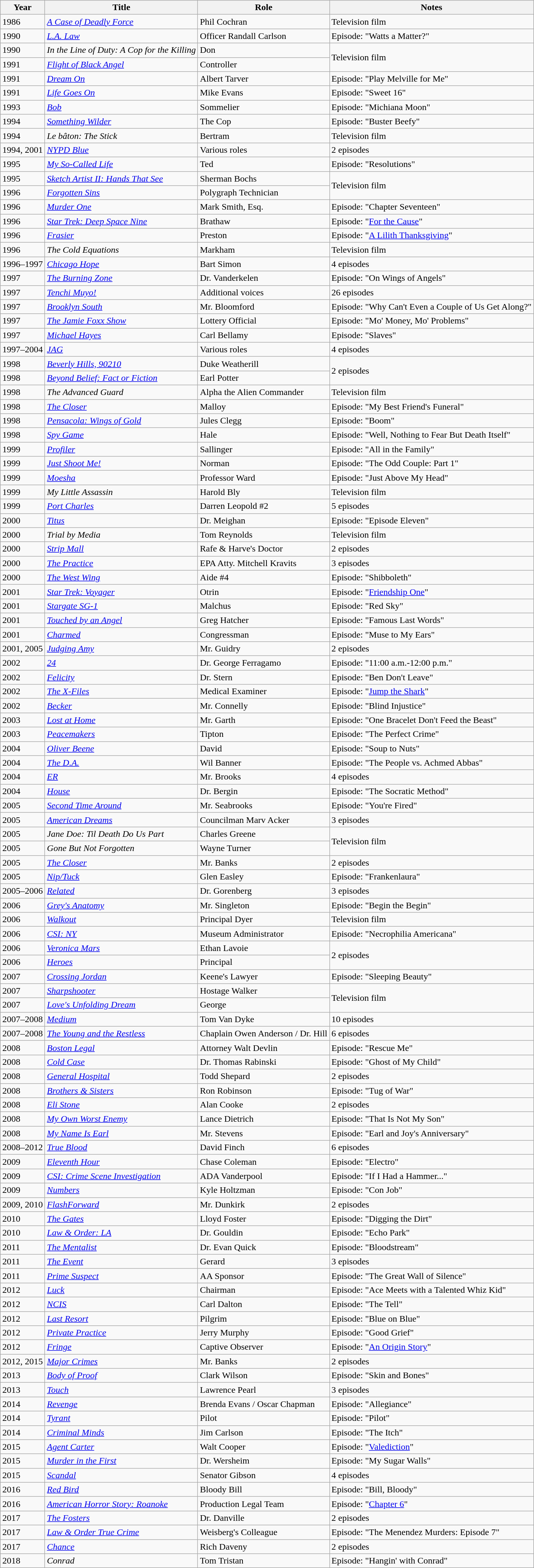<table class="wikitable sortable">
<tr>
<th>Year</th>
<th>Title</th>
<th>Role</th>
<th>Notes</th>
</tr>
<tr>
<td>1986</td>
<td><em><a href='#'>A Case of Deadly Force</a></em></td>
<td>Phil Cochran</td>
<td>Television film</td>
</tr>
<tr>
<td>1990</td>
<td><em><a href='#'>L.A. Law</a></em></td>
<td>Officer Randall Carlson</td>
<td>Episode: "Watts a Matter?"</td>
</tr>
<tr>
<td>1990</td>
<td><em>In the Line of Duty: A Cop for the Killing</em></td>
<td>Don</td>
<td rowspan="2">Television film</td>
</tr>
<tr>
<td>1991</td>
<td><em><a href='#'>Flight of Black Angel</a></em></td>
<td>Controller</td>
</tr>
<tr>
<td>1991</td>
<td><a href='#'><em>Dream On</em></a></td>
<td>Albert Tarver</td>
<td>Episode: "Play Melville for Me"</td>
</tr>
<tr>
<td>1991</td>
<td><a href='#'><em>Life Goes On</em></a></td>
<td>Mike Evans</td>
<td>Episode: "Sweet 16"</td>
</tr>
<tr>
<td>1993</td>
<td><a href='#'><em>Bob</em></a></td>
<td>Sommelier</td>
<td>Episode: "Michiana Moon"</td>
</tr>
<tr>
<td>1994</td>
<td><em><a href='#'>Something Wilder</a></em></td>
<td>The Cop</td>
<td>Episode: "Buster Beefy"</td>
</tr>
<tr>
<td>1994</td>
<td><em>Le bâton: The Stick</em></td>
<td>Bertram</td>
<td>Television film</td>
</tr>
<tr>
<td>1994, 2001</td>
<td><em><a href='#'>NYPD Blue</a></em></td>
<td>Various roles</td>
<td>2 episodes</td>
</tr>
<tr>
<td>1995</td>
<td><em><a href='#'>My So-Called Life</a></em></td>
<td>Ted</td>
<td>Episode: "Resolutions"</td>
</tr>
<tr>
<td>1995</td>
<td><em><a href='#'>Sketch Artist II: Hands That See</a></em></td>
<td>Sherman Bochs</td>
<td rowspan="2">Television film</td>
</tr>
<tr>
<td>1996</td>
<td><em><a href='#'>Forgotten Sins</a></em></td>
<td>Polygraph Technician</td>
</tr>
<tr>
<td>1996</td>
<td><a href='#'><em>Murder One</em></a></td>
<td>Mark Smith, Esq.</td>
<td>Episode: "Chapter Seventeen"</td>
</tr>
<tr>
<td>1996</td>
<td><em><a href='#'>Star Trek: Deep Space Nine</a></em></td>
<td>Brathaw</td>
<td>Episode: "<a href='#'>For the Cause</a>"</td>
</tr>
<tr>
<td>1996</td>
<td><em><a href='#'>Frasier</a></em></td>
<td>Preston</td>
<td>Episode: "<a href='#'>A Lilith Thanksgiving</a>"</td>
</tr>
<tr>
<td>1996</td>
<td><em>The Cold Equations</em></td>
<td>Markham</td>
<td>Television film</td>
</tr>
<tr>
<td>1996–1997</td>
<td><em><a href='#'>Chicago Hope</a></em></td>
<td>Bart Simon</td>
<td>4 episodes</td>
</tr>
<tr>
<td>1997</td>
<td><em><a href='#'>The Burning Zone</a></em></td>
<td>Dr. Vanderkelen</td>
<td>Episode: "On Wings of Angels"</td>
</tr>
<tr>
<td>1997</td>
<td><em><a href='#'>Tenchi Muyo!</a></em></td>
<td>Additional voices</td>
<td>26 episodes</td>
</tr>
<tr>
<td>1997</td>
<td><em><a href='#'>Brooklyn South</a></em></td>
<td>Mr. Bloomford</td>
<td>Episode: "Why Can't Even a Couple of Us Get Along?"</td>
</tr>
<tr>
<td>1997</td>
<td><em><a href='#'>The Jamie Foxx Show</a></em></td>
<td>Lottery Official</td>
<td>Episode: "Mo' Money, Mo' Problems"</td>
</tr>
<tr>
<td>1997</td>
<td><a href='#'><em>Michael Hayes</em></a></td>
<td>Carl Bellamy</td>
<td>Episode: "Slaves"</td>
</tr>
<tr>
<td>1997–2004</td>
<td><a href='#'><em>JAG</em></a></td>
<td>Various roles</td>
<td>4 episodes</td>
</tr>
<tr>
<td>1998</td>
<td><em><a href='#'>Beverly Hills, 90210</a></em></td>
<td>Duke Weatherill</td>
<td rowspan="2">2 episodes</td>
</tr>
<tr>
<td>1998</td>
<td><em><a href='#'>Beyond Belief: Fact or Fiction</a></em></td>
<td>Earl Potter</td>
</tr>
<tr>
<td>1998</td>
<td><em>The Advanced Guard</em></td>
<td>Alpha the Alien Commander</td>
<td>Television film</td>
</tr>
<tr>
<td>1998</td>
<td><em><a href='#'>The Closer</a></em></td>
<td>Malloy</td>
<td>Episode: "My Best Friend's Funeral"</td>
</tr>
<tr>
<td>1998</td>
<td><em><a href='#'>Pensacola: Wings of Gold</a></em></td>
<td>Jules Clegg</td>
<td>Episode: "Boom"</td>
</tr>
<tr>
<td>1998</td>
<td><a href='#'><em>Spy Game</em></a></td>
<td>Hale</td>
<td>Episode: "Well, Nothing to Fear But Death Itself"</td>
</tr>
<tr>
<td>1999</td>
<td><a href='#'><em>Profiler</em></a></td>
<td>Sallinger</td>
<td>Episode: "All in the Family"</td>
</tr>
<tr>
<td>1999</td>
<td><em><a href='#'>Just Shoot Me!</a></em></td>
<td>Norman</td>
<td>Episode: "The Odd Couple: Part 1"</td>
</tr>
<tr>
<td>1999</td>
<td><em><a href='#'>Moesha</a></em></td>
<td>Professor Ward</td>
<td>Episode: "Just Above My Head"</td>
</tr>
<tr>
<td>1999</td>
<td><em>My Little Assassin</em></td>
<td>Harold Bly</td>
<td>Television film</td>
</tr>
<tr>
<td>1999</td>
<td><em><a href='#'>Port Charles</a></em></td>
<td>Darren Leopold #2</td>
<td>5 episodes</td>
</tr>
<tr>
<td>2000</td>
<td><a href='#'><em>Titus</em></a></td>
<td>Dr. Meighan</td>
<td>Episode: "Episode Eleven"</td>
</tr>
<tr>
<td>2000</td>
<td><em>Trial by Media</em></td>
<td>Tom Reynolds</td>
<td>Television film</td>
</tr>
<tr>
<td>2000</td>
<td><em><a href='#'>Strip Mall</a></em></td>
<td>Rafe & Harve's Doctor</td>
<td>2 episodes</td>
</tr>
<tr>
<td>2000</td>
<td><em><a href='#'>The Practice</a></em></td>
<td>EPA Atty. Mitchell Kravits</td>
<td>3 episodes</td>
</tr>
<tr>
<td>2000</td>
<td><em><a href='#'>The West Wing</a></em></td>
<td>Aide #4</td>
<td>Episode: "Shibboleth"</td>
</tr>
<tr>
<td>2001</td>
<td><em><a href='#'>Star Trek: Voyager</a></em></td>
<td>Otrin</td>
<td>Episode: "<a href='#'>Friendship One</a>"</td>
</tr>
<tr>
<td>2001</td>
<td><em><a href='#'>Stargate SG-1</a></em></td>
<td>Malchus</td>
<td>Episode: "Red Sky"</td>
</tr>
<tr>
<td>2001</td>
<td><em><a href='#'>Touched by an Angel</a></em></td>
<td>Greg Hatcher</td>
<td>Episode: "Famous Last Words"</td>
</tr>
<tr>
<td>2001</td>
<td><em><a href='#'>Charmed</a></em></td>
<td>Congressman</td>
<td>Episode: "Muse to My Ears"</td>
</tr>
<tr>
<td>2001, 2005</td>
<td><em><a href='#'>Judging Amy</a></em></td>
<td>Mr. Guidry</td>
<td>2 episodes</td>
</tr>
<tr>
<td>2002</td>
<td><a href='#'><em>24</em></a></td>
<td>Dr. George Ferragamo</td>
<td>Episode: "11:00 a.m.-12:00 p.m."</td>
</tr>
<tr>
<td>2002</td>
<td><a href='#'><em>Felicity</em></a></td>
<td>Dr. Stern</td>
<td>Episode: "Ben Don't Leave"</td>
</tr>
<tr>
<td>2002</td>
<td><em><a href='#'>The X-Files</a></em></td>
<td>Medical Examiner</td>
<td>Episode: "<a href='#'>Jump the Shark</a>"</td>
</tr>
<tr>
<td>2002</td>
<td><a href='#'><em>Becker</em></a></td>
<td>Mr. Connelly</td>
<td>Episode: "Blind Injustice"</td>
</tr>
<tr>
<td>2003</td>
<td><em><a href='#'>Lost at Home</a></em></td>
<td>Mr. Garth</td>
<td>Episode: "One Bracelet Don't Feed the Beast"</td>
</tr>
<tr>
<td>2003</td>
<td><a href='#'><em>Peacemakers</em></a></td>
<td>Tipton</td>
<td>Episode: "The Perfect Crime"</td>
</tr>
<tr>
<td>2004</td>
<td><em><a href='#'>Oliver Beene</a></em></td>
<td>David</td>
<td>Episode: "Soup to Nuts"</td>
</tr>
<tr>
<td>2004</td>
<td><a href='#'><em>The D.A.</em></a></td>
<td>Wil Banner</td>
<td>Episode: "The People vs. Achmed Abbas"</td>
</tr>
<tr>
<td>2004</td>
<td><a href='#'><em>ER</em></a></td>
<td>Mr. Brooks</td>
<td>4 episodes</td>
</tr>
<tr>
<td>2004</td>
<td><a href='#'><em>House</em></a></td>
<td>Dr. Bergin</td>
<td>Episode: "The Socratic Method"</td>
</tr>
<tr>
<td>2005</td>
<td><a href='#'><em>Second Time Around</em></a></td>
<td>Mr. Seabrooks</td>
<td>Episode: "You're Fired"</td>
</tr>
<tr>
<td>2005</td>
<td><em><a href='#'>American Dreams</a></em></td>
<td>Councilman Marv Acker</td>
<td>3 episodes</td>
</tr>
<tr>
<td>2005</td>
<td><em>Jane Doe: Til Death Do Us Part</em></td>
<td>Charles Greene</td>
<td rowspan="2">Television film</td>
</tr>
<tr>
<td>2005</td>
<td><em>Gone But Not Forgotten</em></td>
<td>Wayne Turner</td>
</tr>
<tr>
<td>2005</td>
<td><em><a href='#'>The Closer</a></em></td>
<td>Mr. Banks</td>
<td>2 episodes</td>
</tr>
<tr>
<td>2005</td>
<td><em><a href='#'>Nip/Tuck</a></em></td>
<td>Glen Easley</td>
<td>Episode: "Frankenlaura"</td>
</tr>
<tr>
<td>2005–2006</td>
<td><em><a href='#'>Related</a></em></td>
<td>Dr. Gorenberg</td>
<td>3 episodes</td>
</tr>
<tr>
<td>2006</td>
<td><em><a href='#'>Grey's Anatomy</a></em></td>
<td>Mr. Singleton</td>
<td>Episode: "Begin the Begin"</td>
</tr>
<tr>
<td>2006</td>
<td><a href='#'><em>Walkout</em></a></td>
<td>Principal Dyer</td>
<td>Television film</td>
</tr>
<tr>
<td>2006</td>
<td><em><a href='#'>CSI: NY</a></em></td>
<td>Museum Administrator</td>
<td>Episode: "Necrophilia Americana"</td>
</tr>
<tr>
<td>2006</td>
<td><em><a href='#'>Veronica Mars</a></em></td>
<td>Ethan Lavoie</td>
<td rowspan="2">2 episodes</td>
</tr>
<tr>
<td>2006</td>
<td><a href='#'><em>Heroes</em></a></td>
<td>Principal</td>
</tr>
<tr>
<td>2007</td>
<td><em><a href='#'>Crossing Jordan</a></em></td>
<td>Keene's Lawyer</td>
<td>Episode: "Sleeping Beauty"</td>
</tr>
<tr>
<td>2007</td>
<td><a href='#'><em>Sharpshooter</em></a></td>
<td>Hostage Walker</td>
<td rowspan="2">Television film</td>
</tr>
<tr>
<td>2007</td>
<td><em><a href='#'>Love's Unfolding Dream</a></em></td>
<td>George</td>
</tr>
<tr>
<td>2007–2008</td>
<td><a href='#'><em>Medium</em></a></td>
<td>Tom Van Dyke</td>
<td>10 episodes</td>
</tr>
<tr>
<td>2007–2008</td>
<td><em><a href='#'>The Young and the Restless</a></em></td>
<td>Chaplain Owen Anderson / Dr. Hill</td>
<td>6 episodes</td>
</tr>
<tr>
<td>2008</td>
<td><em><a href='#'>Boston Legal</a></em></td>
<td>Attorney Walt Devlin</td>
<td>Episode: "Rescue Me"</td>
</tr>
<tr>
<td>2008</td>
<td><em><a href='#'>Cold Case</a></em></td>
<td>Dr. Thomas Rabinski</td>
<td>Episode: "Ghost of My Child"</td>
</tr>
<tr>
<td>2008</td>
<td><em><a href='#'>General Hospital</a></em></td>
<td>Todd Shepard</td>
<td>2 episodes</td>
</tr>
<tr>
<td>2008</td>
<td><a href='#'><em>Brothers & Sisters</em></a></td>
<td>Ron Robinson</td>
<td>Episode: "Tug of War"</td>
</tr>
<tr>
<td>2008</td>
<td><em><a href='#'>Eli Stone</a></em></td>
<td>Alan Cooke</td>
<td>2 episodes</td>
</tr>
<tr>
<td>2008</td>
<td><a href='#'><em>My Own Worst Enemy</em></a></td>
<td>Lance Dietrich</td>
<td>Episode: "That Is Not My Son"</td>
</tr>
<tr>
<td>2008</td>
<td><em><a href='#'>My Name Is Earl</a></em></td>
<td>Mr. Stevens</td>
<td>Episode: "Earl and Joy's Anniversary"</td>
</tr>
<tr>
<td>2008–2012</td>
<td><em><a href='#'>True Blood</a></em></td>
<td>David Finch</td>
<td>6 episodes</td>
</tr>
<tr>
<td>2009</td>
<td><a href='#'><em>Eleventh Hour</em></a></td>
<td>Chase Coleman</td>
<td>Episode: "Electro"</td>
</tr>
<tr>
<td>2009</td>
<td><em><a href='#'>CSI: Crime Scene Investigation</a></em></td>
<td>ADA Vanderpool</td>
<td>Episode: "If I Had a Hammer..."</td>
</tr>
<tr>
<td>2009</td>
<td><a href='#'><em>Numbers</em></a></td>
<td>Kyle Holtzman</td>
<td>Episode: "Con Job"</td>
</tr>
<tr>
<td>2009, 2010</td>
<td><em><a href='#'>FlashForward</a></em></td>
<td>Mr. Dunkirk</td>
<td>2 episodes</td>
</tr>
<tr>
<td>2010</td>
<td><a href='#'><em>The Gates</em></a></td>
<td>Lloyd Foster</td>
<td>Episode: "Digging the Dirt"</td>
</tr>
<tr>
<td>2010</td>
<td><em><a href='#'>Law & Order: LA</a></em></td>
<td>Dr. Gouldin</td>
<td>Episode: "Echo Park"</td>
</tr>
<tr>
<td>2011</td>
<td><em><a href='#'>The Mentalist</a></em></td>
<td>Dr. Evan Quick</td>
<td>Episode: "Bloodstream"</td>
</tr>
<tr>
<td>2011</td>
<td><em><a href='#'>The Event</a></em></td>
<td>Gerard</td>
<td>3 episodes</td>
</tr>
<tr>
<td>2011</td>
<td><a href='#'><em>Prime Suspect</em></a></td>
<td>AA Sponsor</td>
<td>Episode: "The Great Wall of Silence"</td>
</tr>
<tr>
<td>2012</td>
<td><a href='#'><em>Luck</em></a></td>
<td>Chairman</td>
<td>Episode: "Ace Meets with a Talented Whiz Kid"</td>
</tr>
<tr>
<td>2012</td>
<td><a href='#'><em>NCIS</em></a></td>
<td>Carl Dalton</td>
<td>Episode: "The Tell"</td>
</tr>
<tr>
<td>2012</td>
<td><a href='#'><em>Last Resort</em></a></td>
<td>Pilgrim</td>
<td>Episode: "Blue on Blue"</td>
</tr>
<tr>
<td>2012</td>
<td><a href='#'><em>Private Practice</em></a></td>
<td>Jerry Murphy</td>
<td>Episode: "Good Grief"</td>
</tr>
<tr>
<td>2012</td>
<td><a href='#'><em>Fringe</em></a></td>
<td>Captive Observer</td>
<td>Episode: "<a href='#'>An Origin Story</a>"</td>
</tr>
<tr>
<td>2012, 2015</td>
<td><a href='#'><em>Major Crimes</em></a></td>
<td>Mr. Banks</td>
<td>2 episodes</td>
</tr>
<tr>
<td>2013</td>
<td><em><a href='#'>Body of Proof</a></em></td>
<td>Clark Wilson</td>
<td>Episode: "Skin and Bones"</td>
</tr>
<tr>
<td>2013</td>
<td><a href='#'><em>Touch</em></a></td>
<td>Lawrence Pearl</td>
<td>3 episodes</td>
</tr>
<tr>
<td>2014</td>
<td><a href='#'><em>Revenge</em></a></td>
<td>Brenda Evans / Oscar Chapman</td>
<td>Episode: "Allegiance"</td>
</tr>
<tr>
<td>2014</td>
<td><a href='#'><em>Tyrant</em></a></td>
<td>Pilot</td>
<td>Episode: "Pilot"</td>
</tr>
<tr>
<td>2014</td>
<td><em><a href='#'>Criminal Minds</a></em></td>
<td>Jim Carlson</td>
<td>Episode: "The Itch"</td>
</tr>
<tr>
<td>2015</td>
<td><em><a href='#'>Agent Carter</a></em></td>
<td>Walt Cooper</td>
<td>Episode: "<a href='#'>Valediction</a>"</td>
</tr>
<tr>
<td>2015</td>
<td><a href='#'><em>Murder in the First</em></a></td>
<td>Dr. Wersheim</td>
<td>Episode: "My Sugar Walls"</td>
</tr>
<tr>
<td>2015</td>
<td><a href='#'><em>Scandal</em></a></td>
<td>Senator Gibson</td>
<td>4 episodes</td>
</tr>
<tr>
<td>2016</td>
<td><a href='#'><em>Red Bird</em></a></td>
<td>Bloody Bill</td>
<td>Episode: "Bill, Bloody"</td>
</tr>
<tr>
<td>2016</td>
<td><em><a href='#'>American Horror Story: Roanoke</a></em></td>
<td>Production Legal Team</td>
<td>Episode: "<a href='#'>Chapter 6</a>"</td>
</tr>
<tr>
<td>2017</td>
<td><a href='#'><em>The Fosters</em></a></td>
<td>Dr. Danville</td>
<td>2 episodes</td>
</tr>
<tr>
<td>2017</td>
<td><em><a href='#'>Law & Order True Crime</a></em></td>
<td>Weisberg's Colleague</td>
<td>Episode: "The Menendez Murders: Episode 7"</td>
</tr>
<tr>
<td>2017</td>
<td><a href='#'><em>Chance</em></a></td>
<td>Rich Daveny</td>
<td>2 episodes</td>
</tr>
<tr>
<td>2018</td>
<td><em>Conrad</em></td>
<td>Tom Tristan</td>
<td>Episode: "Hangin' with Conrad"</td>
</tr>
</table>
